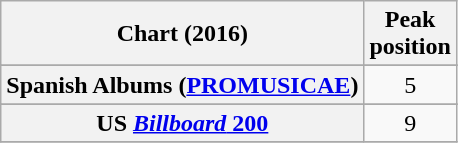<table class="wikitable sortable plainrowheaders" style="text-align:center">
<tr>
<th scope="col">Chart (2016)</th>
<th scope="col">Peak<br> position</th>
</tr>
<tr>
</tr>
<tr>
</tr>
<tr>
</tr>
<tr>
</tr>
<tr>
</tr>
<tr>
</tr>
<tr>
</tr>
<tr>
</tr>
<tr>
</tr>
<tr>
</tr>
<tr>
</tr>
<tr>
</tr>
<tr>
</tr>
<tr>
</tr>
<tr>
<th scope="row">Spanish Albums (<a href='#'>PROMUSICAE</a>)</th>
<td>5</td>
</tr>
<tr>
</tr>
<tr>
</tr>
<tr>
</tr>
<tr>
<th scope="row">US <a href='#'><em>Billboard</em> 200</a></th>
<td>9</td>
</tr>
<tr>
</tr>
</table>
